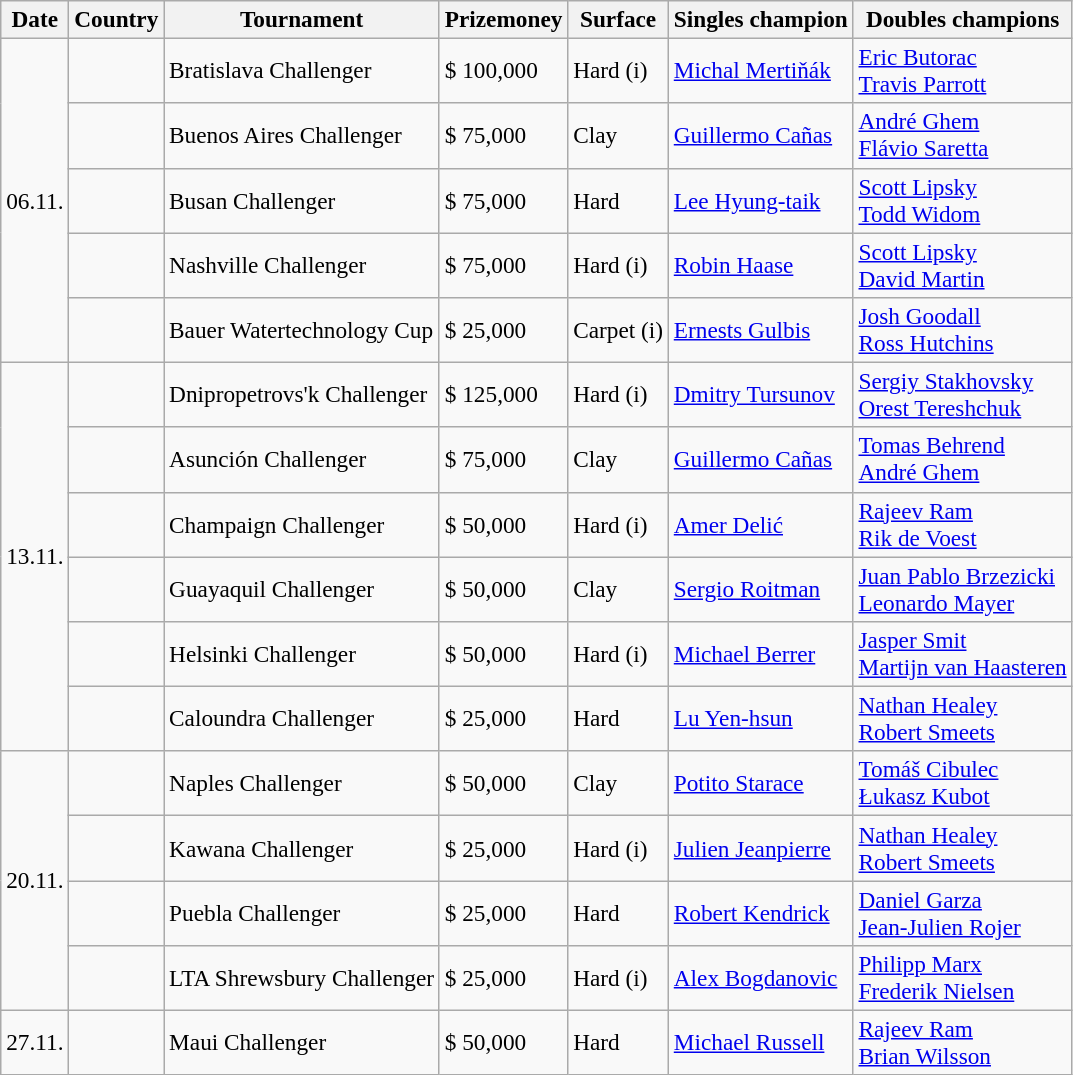<table class="sortable wikitable" style=font-size:97%>
<tr>
<th>Date</th>
<th>Country</th>
<th>Tournament</th>
<th>Prizemoney</th>
<th>Surface</th>
<th>Singles champion</th>
<th>Doubles champions</th>
</tr>
<tr>
<td rowspan="5">06.11.</td>
<td></td>
<td>Bratislava Challenger</td>
<td>$ 100,000</td>
<td>Hard (i)</td>
<td> <a href='#'>Michal Mertiňák</a></td>
<td> <a href='#'>Eric Butorac</a><br> <a href='#'>Travis Parrott</a></td>
</tr>
<tr>
<td></td>
<td>Buenos Aires Challenger</td>
<td>$ 75,000</td>
<td>Clay</td>
<td> <a href='#'>Guillermo Cañas</a></td>
<td> <a href='#'>André Ghem</a><br> <a href='#'>Flávio Saretta</a></td>
</tr>
<tr>
<td></td>
<td>Busan Challenger</td>
<td>$ 75,000</td>
<td>Hard</td>
<td> <a href='#'>Lee Hyung-taik</a></td>
<td> <a href='#'>Scott Lipsky</a><br> <a href='#'>Todd Widom</a></td>
</tr>
<tr>
<td></td>
<td>Nashville Challenger</td>
<td>$ 75,000</td>
<td>Hard (i)</td>
<td> <a href='#'>Robin Haase</a></td>
<td> <a href='#'>Scott Lipsky</a><br> <a href='#'>David Martin</a></td>
</tr>
<tr>
<td></td>
<td>Bauer Watertechnology Cup</td>
<td>$ 25,000</td>
<td>Carpet (i)</td>
<td> <a href='#'>Ernests Gulbis</a></td>
<td> <a href='#'>Josh Goodall</a><br> <a href='#'>Ross Hutchins</a></td>
</tr>
<tr>
<td rowspan="6">13.11.</td>
<td></td>
<td>Dnipropetrovs'k Challenger</td>
<td>$ 125,000</td>
<td>Hard (i)</td>
<td> <a href='#'>Dmitry Tursunov</a></td>
<td> <a href='#'>Sergiy Stakhovsky</a><br> <a href='#'>Orest Tereshchuk</a></td>
</tr>
<tr>
<td></td>
<td>Asunción Challenger</td>
<td>$ 75,000</td>
<td>Clay</td>
<td> <a href='#'>Guillermo Cañas</a></td>
<td> <a href='#'>Tomas Behrend</a><br> <a href='#'>André Ghem</a></td>
</tr>
<tr>
<td></td>
<td>Champaign Challenger</td>
<td>$ 50,000</td>
<td>Hard (i)</td>
<td> <a href='#'>Amer Delić</a></td>
<td> <a href='#'>Rajeev Ram</a><br>  <a href='#'>Rik de Voest</a></td>
</tr>
<tr>
<td></td>
<td>Guayaquil Challenger</td>
<td>$ 50,000</td>
<td>Clay</td>
<td> <a href='#'>Sergio Roitman</a></td>
<td> <a href='#'>Juan Pablo Brzezicki</a><br>  <a href='#'>Leonardo Mayer</a></td>
</tr>
<tr>
<td></td>
<td>Helsinki Challenger</td>
<td>$ 50,000</td>
<td>Hard (i)</td>
<td> <a href='#'>Michael Berrer</a></td>
<td> <a href='#'>Jasper Smit</a> <br>  <a href='#'>Martijn van Haasteren</a></td>
</tr>
<tr>
<td></td>
<td>Caloundra Challenger</td>
<td>$ 25,000</td>
<td>Hard</td>
<td> <a href='#'>Lu Yen-hsun</a></td>
<td> <a href='#'>Nathan Healey</a> <br>  <a href='#'>Robert Smeets</a></td>
</tr>
<tr>
<td rowspan="4">20.11.</td>
<td></td>
<td>Naples Challenger</td>
<td>$ 50,000</td>
<td>Clay</td>
<td> <a href='#'>Potito Starace</a></td>
<td> <a href='#'>Tomáš Cibulec</a> <br>  <a href='#'>Łukasz Kubot</a></td>
</tr>
<tr>
<td></td>
<td>Kawana Challenger</td>
<td>$ 25,000</td>
<td>Hard (i)</td>
<td> <a href='#'>Julien Jeanpierre</a></td>
<td> <a href='#'>Nathan Healey</a><br> <a href='#'>Robert Smeets</a></td>
</tr>
<tr>
<td></td>
<td>Puebla Challenger</td>
<td>$ 25,000</td>
<td>Hard</td>
<td> <a href='#'>Robert Kendrick</a></td>
<td> <a href='#'>Daniel Garza</a><br> <a href='#'>Jean-Julien Rojer</a></td>
</tr>
<tr>
<td></td>
<td>LTA Shrewsbury Challenger</td>
<td>$ 25,000</td>
<td>Hard (i)</td>
<td> <a href='#'>Alex Bogdanovic</a></td>
<td> <a href='#'>Philipp Marx</a><br> <a href='#'>Frederik Nielsen</a></td>
</tr>
<tr>
<td>27.11.</td>
<td></td>
<td>Maui Challenger</td>
<td>$ 50,000</td>
<td>Hard</td>
<td> <a href='#'>Michael Russell</a></td>
<td> <a href='#'>Rajeev Ram</a> <br>  <a href='#'>Brian Wilsson</a></td>
</tr>
</table>
